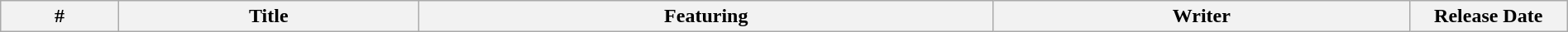<table class="wikitable plainrowheaders" style="width:100%;">
<tr>
<th>#</th>
<th>Title</th>
<th>Featuring</th>
<th>Writer</th>
<th width="120">Release Date<br>





</th>
</tr>
</table>
